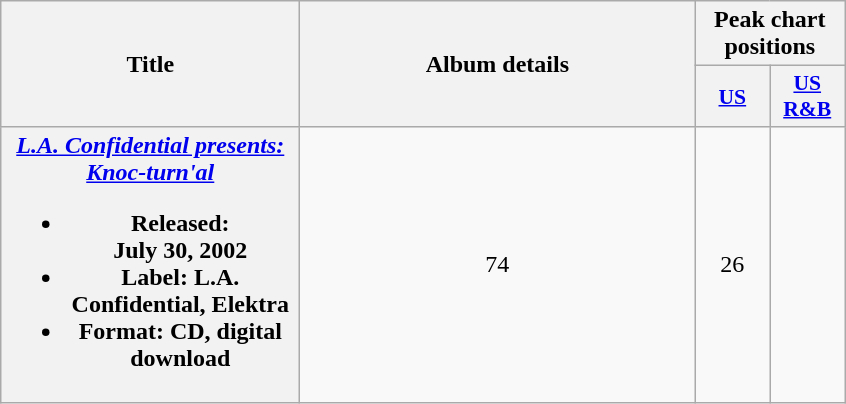<table class="wikitable plainrowheaders" style="text-align:center;">
<tr>
<th scope="col" rowspan="2" style="width:12em;">Title</th>
<th scope="col" rowspan="2" style="width:16em;">Album details</th>
<th scope="col" colspan="2">Peak chart positions</th>
</tr>
<tr>
<th style="width:3em;font-size:90%;"><a href='#'>US</a></th>
<th style="width:3em;font-size:90%;"><a href='#'>US<br>R&B</a></th>
</tr>
<tr>
<th scope="row"><em><a href='#'>L.A. Confidential presents: Knoc-turn'al</a></em><br><ul><li>Released: July 30, 2002</li><li>Label: L.A. Confidential, Elektra</li><li>Format: CD, digital download</li></ul></th>
<td>74</td>
<td>26</td>
</tr>
</table>
